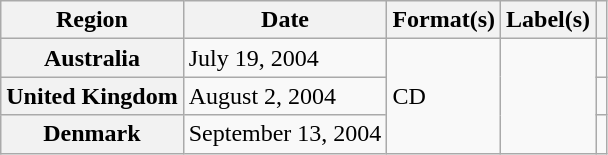<table class="wikitable plainrowheaders">
<tr>
<th scope="col">Region</th>
<th scope="col">Date</th>
<th scope="col">Format(s)</th>
<th scope="col">Label(s)</th>
<th scope="col"></th>
</tr>
<tr>
<th scope="row">Australia</th>
<td>July 19, 2004</td>
<td rowspan="3">CD</td>
<td rowspan="3"></td>
<td align="center"></td>
</tr>
<tr>
<th scope="row">United Kingdom</th>
<td>August 2, 2004</td>
<td align="center"></td>
</tr>
<tr>
<th scope="row">Denmark</th>
<td>September 13, 2004</td>
<td align="center"></td>
</tr>
</table>
